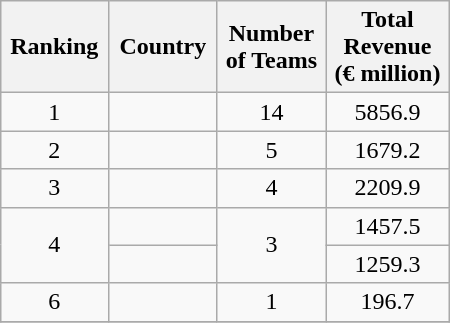<table class="wikitable" style="text-align:center; margin-left:1em; float:right;">
<tr>
<th style="width:65px;">Ranking</th>
<th style="width:65px;">Country</th>
<th style="width:65px;">Number of Teams</th>
<th style="width:75px;">Total Revenue<br>(€ million)</th>
</tr>
<tr>
<td>1</td>
<td></td>
<td>14</td>
<td>5856.9</td>
</tr>
<tr>
<td>2</td>
<td></td>
<td>5</td>
<td>1679.2</td>
</tr>
<tr>
<td>3</td>
<td></td>
<td>4</td>
<td>2209.9</td>
</tr>
<tr>
<td rowspan="2" style="text-align: center;">4</td>
<td></td>
<td rowspan="2" style="text-align: center;">3</td>
<td>1457.5</td>
</tr>
<tr>
<td></td>
<td>1259.3</td>
</tr>
<tr>
<td>6</td>
<td></td>
<td>1</td>
<td>196.7</td>
</tr>
<tr>
</tr>
</table>
